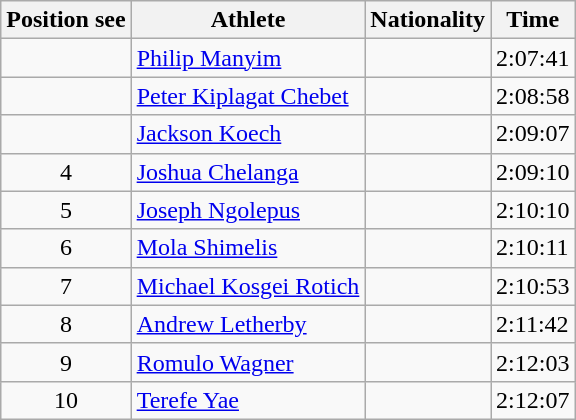<table class="wikitable sortable">
<tr>
<th>Position see</th>
<th>Athlete</th>
<th>Nationality</th>
<th>Time</th>
</tr>
<tr>
<td style="text-align:center"></td>
<td><a href='#'>Philip Manyim</a></td>
<td></td>
<td>2:07:41</td>
</tr>
<tr>
<td style="text-align:center"></td>
<td><a href='#'>Peter Kiplagat Chebet</a></td>
<td></td>
<td>2:08:58</td>
</tr>
<tr>
<td style="text-align:center"></td>
<td><a href='#'>Jackson Koech</a></td>
<td></td>
<td>2:09:07</td>
</tr>
<tr>
<td style="text-align:center">4</td>
<td><a href='#'>Joshua Chelanga</a></td>
<td></td>
<td>2:09:10</td>
</tr>
<tr>
<td style="text-align:center">5</td>
<td><a href='#'>Joseph Ngolepus</a></td>
<td></td>
<td>2:10:10</td>
</tr>
<tr>
<td style="text-align:center">6</td>
<td><a href='#'>Mola Shimelis</a></td>
<td></td>
<td>2:10:11</td>
</tr>
<tr>
<td style="text-align:center">7</td>
<td><a href='#'>Michael Kosgei Rotich</a></td>
<td></td>
<td>2:10:53</td>
</tr>
<tr>
<td style="text-align:center">8</td>
<td><a href='#'>Andrew Letherby</a></td>
<td></td>
<td>2:11:42</td>
</tr>
<tr>
<td style="text-align:center">9</td>
<td><a href='#'>Romulo Wagner</a></td>
<td></td>
<td>2:12:03</td>
</tr>
<tr>
<td style="text-align:center">10</td>
<td><a href='#'>Terefe Yae</a></td>
<td></td>
<td>2:12:07</td>
</tr>
</table>
